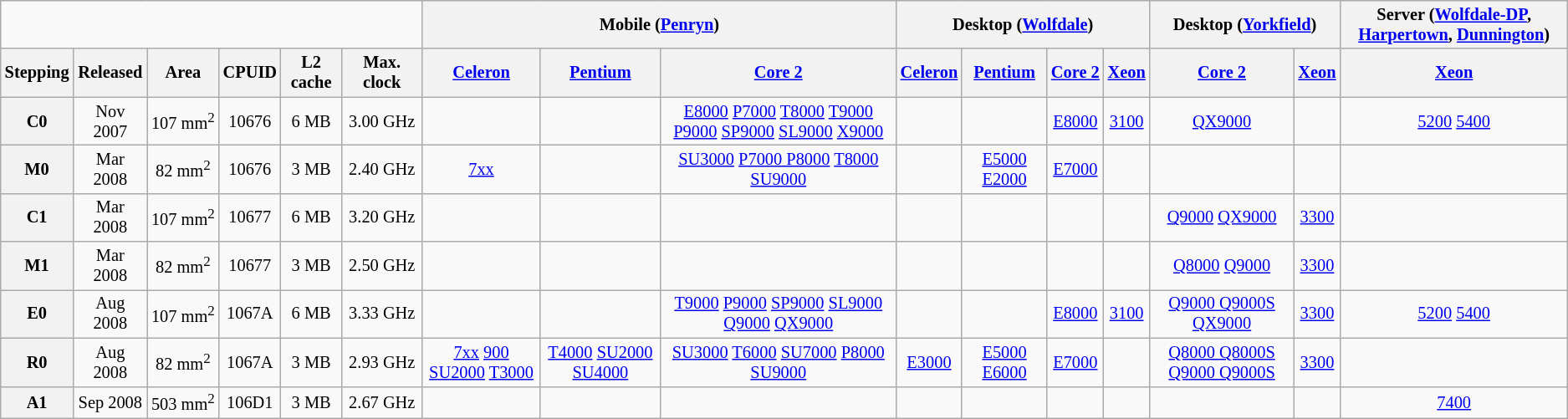<table class="wikitable" style="font-size: 85%; text-align: center">
<tr>
<td colspan=6></td>
<th colspan=3>Mobile (<a href='#'>Penryn</a>)</th>
<th colspan=4>Desktop (<a href='#'>Wolfdale</a>)</th>
<th colspan=2>Desktop (<a href='#'>Yorkfield</a>)</th>
<th>Server (<a href='#'>Wolfdale-DP</a>, <a href='#'>Harpertown</a>, <a href='#'>Dunnington</a>)</th>
</tr>
<tr>
<th>Stepping</th>
<th>Released</th>
<th>Area</th>
<th>CPUID</th>
<th>L2 cache</th>
<th>Max. clock</th>
<th><a href='#'>Celeron</a></th>
<th><a href='#'>Pentium</a></th>
<th><a href='#'>Core 2</a></th>
<th><a href='#'>Celeron</a></th>
<th><a href='#'>Pentium</a></th>
<th><a href='#'>Core 2</a></th>
<th><a href='#'>Xeon</a></th>
<th><a href='#'>Core 2</a></th>
<th><a href='#'>Xeon</a></th>
<th><a href='#'>Xeon</a></th>
</tr>
<tr>
<th>C0</th>
<td>Nov 2007</td>
<td>107 mm<sup>2</sup></td>
<td>10676</td>
<td>6 MB</td>
<td>3.00 GHz</td>
<td></td>
<td></td>
<td><a href='#'>E8000</a> <a href='#'>P7000</a> <a href='#'>T8000</a> <a href='#'>T9000</a> <a href='#'>P9000</a> <a href='#'>SP9000</a> <a href='#'>SL9000</a> <a href='#'>X9000</a></td>
<td></td>
<td></td>
<td><a href='#'>E8000</a></td>
<td><a href='#'>3100</a></td>
<td><a href='#'>QX9000</a></td>
<td></td>
<td><a href='#'>5200</a> <a href='#'>5400</a></td>
</tr>
<tr>
<th>M0</th>
<td>Mar 2008</td>
<td>82 mm<sup>2</sup></td>
<td>10676</td>
<td>3 MB</td>
<td>2.40 GHz</td>
<td><a href='#'>7xx</a></td>
<td></td>
<td><a href='#'>SU3000</a> <a href='#'>P7000 P8000</a> <a href='#'>T8000</a> <a href='#'>SU9000</a></td>
<td></td>
<td><a href='#'>E5000</a> <a href='#'>E2000</a></td>
<td><a href='#'>E7000</a></td>
<td></td>
<td></td>
<td></td>
<td></td>
</tr>
<tr>
<th>C1</th>
<td>Mar 2008</td>
<td>107 mm<sup>2</sup></td>
<td>10677</td>
<td>6 MB</td>
<td>3.20 GHz</td>
<td></td>
<td></td>
<td></td>
<td></td>
<td></td>
<td></td>
<td></td>
<td><a href='#'>Q9000</a> <a href='#'>QX9000</a></td>
<td><a href='#'>3300</a></td>
<td></td>
</tr>
<tr>
<th>M1</th>
<td>Mar 2008</td>
<td>82 mm<sup>2</sup></td>
<td>10677</td>
<td>3 MB</td>
<td>2.50 GHz</td>
<td></td>
<td></td>
<td></td>
<td></td>
<td></td>
<td></td>
<td></td>
<td><a href='#'>Q8000</a> <a href='#'>Q9000</a></td>
<td><a href='#'>3300</a></td>
<td></td>
</tr>
<tr>
<th>E0</th>
<td>Aug 2008</td>
<td>107 mm<sup>2</sup></td>
<td>1067A</td>
<td>6 MB</td>
<td>3.33 GHz</td>
<td></td>
<td></td>
<td><a href='#'>T9000</a> <a href='#'>P9000</a> <a href='#'>SP9000</a> <a href='#'>SL9000</a> <a href='#'>Q9000</a> <a href='#'>QX9000</a></td>
<td></td>
<td></td>
<td><a href='#'>E8000</a></td>
<td><a href='#'>3100</a></td>
<td><a href='#'>Q9000 Q9000S QX9000</a></td>
<td><a href='#'>3300</a></td>
<td><a href='#'>5200</a> <a href='#'>5400</a></td>
</tr>
<tr>
<th>R0</th>
<td>Aug 2008</td>
<td>82 mm<sup>2</sup></td>
<td>1067A</td>
<td>3 MB</td>
<td>2.93 GHz</td>
<td><a href='#'>7xx</a> <a href='#'>900</a>  <a href='#'>SU2000</a> <a href='#'>T3000</a></td>
<td><a href='#'>T4000</a> <a href='#'>SU2000</a> <a href='#'>SU4000</a></td>
<td><a href='#'>SU3000</a> <a href='#'>T6000</a> <a href='#'>SU7000</a> <a href='#'>P8000</a> <a href='#'>SU9000</a></td>
<td><a href='#'>E3000</a></td>
<td><a href='#'>E5000</a> <a href='#'>E6000</a></td>
<td><a href='#'>E7000</a></td>
<td></td>
<td><a href='#'>Q8000 Q8000S</a> <a href='#'>Q9000 Q9000S</a></td>
<td><a href='#'>3300</a></td>
<td></td>
</tr>
<tr>
<th>A1</th>
<td>Sep 2008</td>
<td>503 mm<sup>2</sup></td>
<td>106D1</td>
<td>3 MB</td>
<td>2.67 GHz</td>
<td></td>
<td></td>
<td></td>
<td></td>
<td></td>
<td></td>
<td></td>
<td></td>
<td></td>
<td><a href='#'>7400</a></td>
</tr>
</table>
